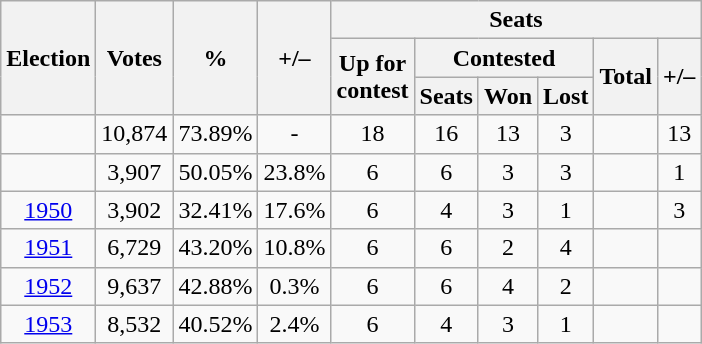<table class=wikitable style="text-align: center;">
<tr>
<th rowspan=3>Election</th>
<th rowspan=3>Votes</th>
<th rowspan=3>%</th>
<th rowspan=3>+/–</th>
<th colspan=6>Seats</th>
</tr>
<tr>
<th rowspan=2>Up for<br>contest</th>
<th colspan=3>Contested</th>
<th rowspan=2>Total</th>
<th rowspan=2>+/–</th>
</tr>
<tr>
<th>Seats</th>
<th>Won</th>
<th>Lost</th>
</tr>
<tr>
<td><a href='#'></a></td>
<td>10,874</td>
<td>73.89%</td>
<td>-</td>
<td>18</td>
<td>16</td>
<td>13</td>
<td>3</td>
<td></td>
<td> 13</td>
</tr>
<tr>
<td><a href='#'></a></td>
<td>3,907</td>
<td>50.05%</td>
<td> 23.8%</td>
<td>6</td>
<td>6</td>
<td>3</td>
<td>3</td>
<td></td>
<td> 1</td>
</tr>
<tr>
<td><a href='#'>1950</a></td>
<td>3,902</td>
<td>32.41%</td>
<td> 17.6%</td>
<td>6</td>
<td>4</td>
<td>3</td>
<td>1</td>
<td></td>
<td> 3</td>
</tr>
<tr>
<td><a href='#'>1951</a></td>
<td>6,729</td>
<td>43.20%</td>
<td> 10.8%</td>
<td>6</td>
<td>6</td>
<td>2</td>
<td>4</td>
<td></td>
<td></td>
</tr>
<tr>
<td><a href='#'>1952</a></td>
<td>9,637</td>
<td>42.88%</td>
<td> 0.3%</td>
<td>6</td>
<td>6</td>
<td>4</td>
<td>2</td>
<td></td>
<td></td>
</tr>
<tr>
<td><a href='#'>1953</a></td>
<td>8,532</td>
<td>40.52%</td>
<td> 2.4%</td>
<td>6</td>
<td>4</td>
<td>3</td>
<td>1</td>
<td></td>
<td></td>
</tr>
</table>
